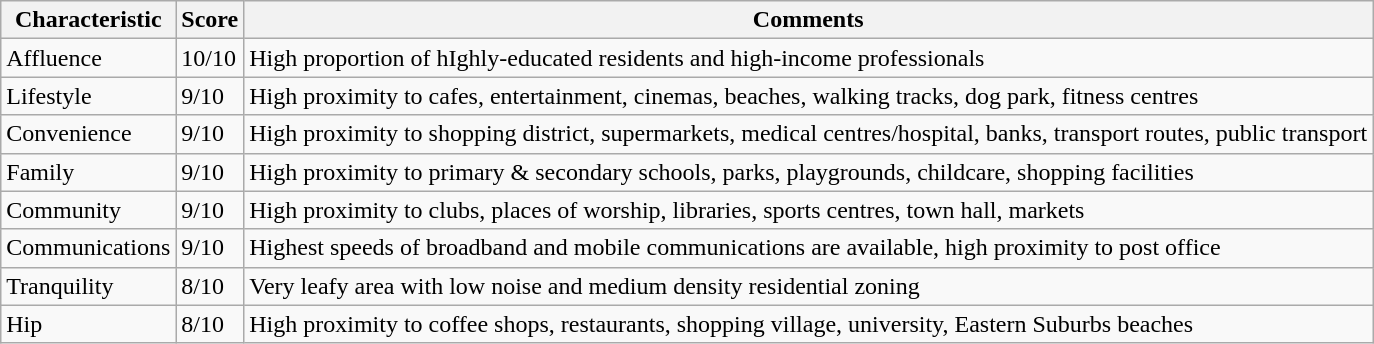<table class="wikitable">
<tr>
<th>Characteristic</th>
<th>Score</th>
<th>Comments</th>
</tr>
<tr>
<td>Affluence</td>
<td>10/10</td>
<td>High proportion of hIghly-educated residents and high-income professionals</td>
</tr>
<tr>
<td>Lifestyle</td>
<td>9/10</td>
<td>High proximity to cafes, entertainment, cinemas, beaches, walking tracks, dog park, fitness centres</td>
</tr>
<tr>
<td>Convenience</td>
<td>9/10</td>
<td>High proximity to shopping district, supermarkets, medical centres/hospital, banks, transport routes, public transport</td>
</tr>
<tr>
<td>Family</td>
<td>9/10</td>
<td>High proximity to primary & secondary schools, parks, playgrounds, childcare, shopping facilities</td>
</tr>
<tr>
<td>Community</td>
<td>9/10</td>
<td>High proximity to clubs, places of worship, libraries, sports centres, town hall, markets</td>
</tr>
<tr>
<td>Communications</td>
<td>9/10</td>
<td>Highest speeds of broadband and mobile communications are available, high proximity to post office</td>
</tr>
<tr>
<td>Tranquility</td>
<td>8/10</td>
<td>Very leafy area with low noise and medium density residential zoning</td>
</tr>
<tr>
<td>Hip</td>
<td>8/10</td>
<td>High proximity to coffee shops, restaurants, shopping village, university, Eastern Suburbs beaches</td>
</tr>
</table>
